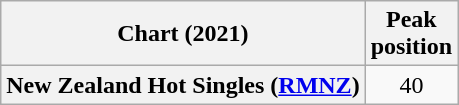<table class="wikitable plainrowheaders" style="text-align:center">
<tr>
<th scope="col">Chart (2021)</th>
<th scope="col">Peak<br>position</th>
</tr>
<tr>
<th scope="row">New Zealand Hot Singles (<a href='#'>RMNZ</a>)</th>
<td>40</td>
</tr>
</table>
